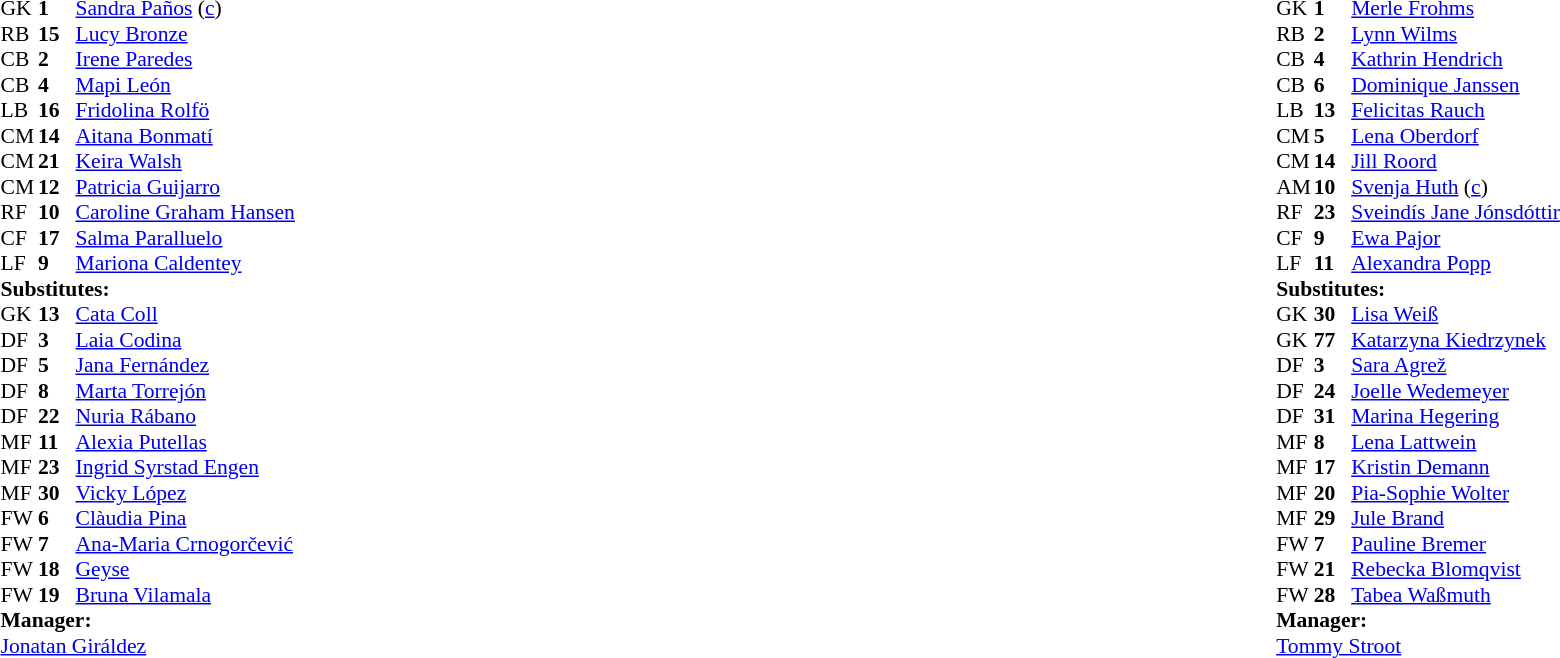<table width="100%">
<tr>
<td valign="top" width="40%"><br><table style="font-size:90%" cellspacing="0" cellpadding="0">
<tr>
<th width=25></th>
<th width=25></th>
</tr>
<tr>
<td>GK</td>
<td><strong>1</strong></td>
<td> <a href='#'>Sandra Paños</a> (<a href='#'>c</a>)</td>
</tr>
<tr>
<td>RB</td>
<td><strong>15</strong></td>
<td> <a href='#'>Lucy Bronze</a></td>
</tr>
<tr>
<td>CB</td>
<td><strong>2</strong></td>
<td> <a href='#'>Irene Paredes</a></td>
<td></td>
</tr>
<tr>
<td>CB</td>
<td><strong>4</strong></td>
<td> <a href='#'>Mapi León</a></td>
</tr>
<tr>
<td>LB</td>
<td><strong>16</strong></td>
<td> <a href='#'>Fridolina Rolfö</a></td>
</tr>
<tr>
<td>CM</td>
<td><strong>14</strong></td>
<td> <a href='#'>Aitana Bonmatí</a></td>
<td></td>
<td></td>
</tr>
<tr>
<td>CM</td>
<td><strong>21</strong></td>
<td> <a href='#'>Keira Walsh</a></td>
<td></td>
<td></td>
</tr>
<tr>
<td>CM</td>
<td><strong>12</strong></td>
<td> <a href='#'>Patricia Guijarro</a></td>
</tr>
<tr>
<td>RF</td>
<td><strong>10</strong></td>
<td> <a href='#'>Caroline Graham Hansen</a></td>
<td></td>
<td></td>
</tr>
<tr>
<td>CF</td>
<td><strong>17</strong></td>
<td> <a href='#'>Salma Paralluelo</a></td>
<td></td>
<td></td>
</tr>
<tr>
<td>LF</td>
<td><strong>9</strong></td>
<td> <a href='#'>Mariona Caldentey</a></td>
<td></td>
<td></td>
</tr>
<tr>
<td colspan=3><strong>Substitutes:</strong></td>
</tr>
<tr>
<td>GK</td>
<td><strong>13</strong></td>
<td> <a href='#'>Cata Coll</a></td>
</tr>
<tr>
<td>DF</td>
<td><strong>3</strong></td>
<td> <a href='#'>Laia Codina</a></td>
</tr>
<tr>
<td>DF</td>
<td><strong>5</strong></td>
<td> <a href='#'>Jana Fernández</a></td>
</tr>
<tr>
<td>DF</td>
<td><strong>8</strong></td>
<td> <a href='#'>Marta Torrejón</a></td>
</tr>
<tr>
<td>DF</td>
<td><strong>22</strong></td>
<td> <a href='#'>Nuria Rábano</a></td>
</tr>
<tr>
<td>MF</td>
<td><strong>11</strong></td>
<td> <a href='#'>Alexia Putellas</a></td>
<td></td>
<td></td>
</tr>
<tr>
<td>MF</td>
<td><strong>23</strong></td>
<td> <a href='#'>Ingrid Syrstad Engen</a></td>
<td></td>
<td></td>
</tr>
<tr>
<td>MF</td>
<td><strong>30</strong></td>
<td> <a href='#'>Vicky López</a></td>
</tr>
<tr>
<td>FW</td>
<td><strong>6</strong></td>
<td> <a href='#'>Clàudia Pina</a></td>
<td></td>
<td></td>
</tr>
<tr>
<td>FW</td>
<td><strong>7</strong></td>
<td> <a href='#'>Ana-Maria Crnogorčević</a></td>
<td></td>
<td></td>
</tr>
<tr>
<td>FW</td>
<td><strong>18</strong></td>
<td> <a href='#'>Geyse</a></td>
<td></td>
<td></td>
</tr>
<tr>
<td>FW</td>
<td><strong>19</strong></td>
<td> <a href='#'>Bruna Vilamala</a></td>
</tr>
<tr>
<td colspan=3><strong>Manager:</strong></td>
</tr>
<tr>
<td colspan=3> <a href='#'>Jonatan Giráldez</a></td>
</tr>
</table>
</td>
<td valign="top"></td>
<td valign="top" width="50%"><br><table style="font-size:90%; margin:auto" cellspacing="0" cellpadding="0">
<tr>
<th width=25></th>
<th width=25></th>
</tr>
<tr>
<td>GK</td>
<td><strong>1</strong></td>
<td> <a href='#'>Merle Frohms</a></td>
</tr>
<tr>
<td>RB</td>
<td><strong>2</strong></td>
<td> <a href='#'>Lynn Wilms</a></td>
<td></td>
<td></td>
</tr>
<tr>
<td>CB</td>
<td><strong>4</strong></td>
<td> <a href='#'>Kathrin Hendrich</a></td>
<td></td>
</tr>
<tr>
<td>CB</td>
<td><strong>6</strong></td>
<td> <a href='#'>Dominique Janssen</a></td>
</tr>
<tr>
<td>LB</td>
<td><strong>13</strong></td>
<td> <a href='#'>Felicitas Rauch</a></td>
</tr>
<tr>
<td>CM</td>
<td><strong>5</strong></td>
<td> <a href='#'>Lena Oberdorf</a></td>
</tr>
<tr>
<td>CM</td>
<td><strong>14</strong></td>
<td> <a href='#'>Jill Roord</a></td>
<td></td>
<td></td>
</tr>
<tr>
<td>AM</td>
<td><strong>10</strong></td>
<td> <a href='#'>Svenja Huth</a> (<a href='#'>c</a>)</td>
</tr>
<tr>
<td>RF</td>
<td><strong>23</strong></td>
<td> <a href='#'>Sveindís Jane Jónsdóttir</a></td>
<td></td>
</tr>
<tr>
<td>CF</td>
<td><strong>9</strong></td>
<td> <a href='#'>Ewa Pajor</a></td>
<td></td>
<td></td>
</tr>
<tr>
<td>LF</td>
<td><strong>11</strong></td>
<td> <a href='#'>Alexandra Popp</a></td>
<td></td>
</tr>
<tr>
<td colspan=3><strong>Substitutes:</strong></td>
</tr>
<tr>
<td>GK</td>
<td><strong>30</strong></td>
<td> <a href='#'>Lisa Weiß</a></td>
</tr>
<tr>
<td>GK</td>
<td><strong>77</strong></td>
<td> <a href='#'>Katarzyna Kiedrzynek</a></td>
</tr>
<tr>
<td>DF</td>
<td><strong>3</strong></td>
<td> <a href='#'>Sara Agrež</a></td>
</tr>
<tr>
<td>DF</td>
<td><strong>24</strong></td>
<td> <a href='#'>Joelle Wedemeyer</a></td>
</tr>
<tr>
<td>DF</td>
<td><strong>31</strong></td>
<td> <a href='#'>Marina Hegering</a></td>
<td></td>
<td></td>
</tr>
<tr>
<td>MF</td>
<td><strong>8</strong></td>
<td> <a href='#'>Lena Lattwein</a></td>
<td></td>
<td></td>
</tr>
<tr>
<td>MF</td>
<td><strong>17</strong></td>
<td> <a href='#'>Kristin Demann</a></td>
</tr>
<tr>
<td>MF</td>
<td><strong>20</strong></td>
<td> <a href='#'>Pia-Sophie Wolter</a></td>
</tr>
<tr>
<td>MF</td>
<td><strong>29</strong></td>
<td> <a href='#'>Jule Brand</a></td>
</tr>
<tr>
<td>FW</td>
<td><strong>7</strong></td>
<td> <a href='#'>Pauline Bremer</a></td>
<td></td>
<td></td>
</tr>
<tr>
<td>FW</td>
<td><strong>21</strong></td>
<td> <a href='#'>Rebecka Blomqvist</a></td>
</tr>
<tr>
<td>FW</td>
<td><strong>28</strong></td>
<td> <a href='#'>Tabea Waßmuth</a></td>
</tr>
<tr>
<td colspan=3><strong>Manager:</strong></td>
</tr>
<tr>
<td colspan=3> <a href='#'>Tommy Stroot</a></td>
</tr>
</table>
</td>
</tr>
</table>
